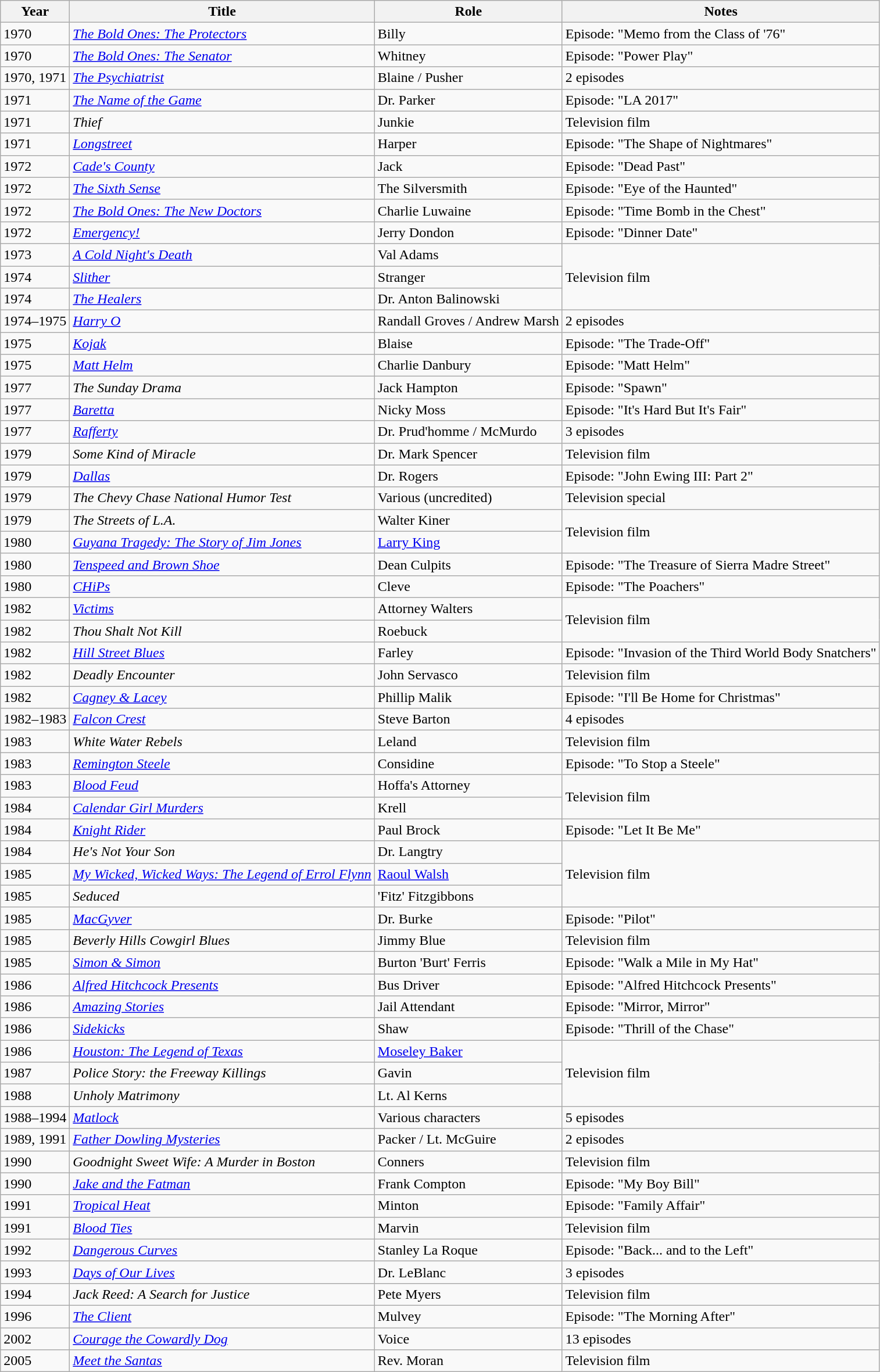<table class="wikitable sortable">
<tr>
<th>Year</th>
<th>Title</th>
<th>Role</th>
<th>Notes</th>
</tr>
<tr>
<td>1970</td>
<td><em><a href='#'>The Bold Ones: The Protectors</a></em></td>
<td>Billy</td>
<td>Episode: "Memo from the Class of '76"</td>
</tr>
<tr>
<td>1970</td>
<td><em><a href='#'>The Bold Ones: The Senator</a></em></td>
<td>Whitney</td>
<td>Episode: "Power Play"</td>
</tr>
<tr>
<td>1970, 1971</td>
<td><a href='#'><em>The Psychiatrist</em></a></td>
<td>Blaine / Pusher</td>
<td>2 episodes</td>
</tr>
<tr>
<td>1971</td>
<td><a href='#'><em>The Name of the Game</em></a></td>
<td>Dr. Parker</td>
<td>Episode: "LA 2017"</td>
</tr>
<tr>
<td>1971</td>
<td><em>Thief</em></td>
<td>Junkie</td>
<td>Television film</td>
</tr>
<tr>
<td>1971</td>
<td><a href='#'><em>Longstreet</em></a></td>
<td>Harper</td>
<td>Episode: "The Shape of Nightmares"</td>
</tr>
<tr>
<td>1972</td>
<td><em><a href='#'>Cade's County</a></em></td>
<td>Jack</td>
<td>Episode: "Dead Past"</td>
</tr>
<tr>
<td>1972</td>
<td><a href='#'><em>The Sixth Sense</em></a></td>
<td>The Silversmith</td>
<td>Episode: "Eye of the Haunted"</td>
</tr>
<tr>
<td>1972</td>
<td><em><a href='#'>The Bold Ones: The New Doctors</a></em></td>
<td>Charlie Luwaine</td>
<td>Episode: "Time Bomb in the Chest"</td>
</tr>
<tr>
<td>1972</td>
<td><em><a href='#'>Emergency!</a></em></td>
<td>Jerry Dondon</td>
<td>Episode: "Dinner Date"</td>
</tr>
<tr>
<td>1973</td>
<td><em><a href='#'>A Cold Night's Death</a></em></td>
<td>Val Adams</td>
<td rowspan="3">Television film</td>
</tr>
<tr>
<td>1974</td>
<td><a href='#'><em>Slither</em></a></td>
<td>Stranger</td>
</tr>
<tr>
<td>1974</td>
<td><a href='#'><em>The Healers</em></a></td>
<td>Dr. Anton Balinowski</td>
</tr>
<tr>
<td>1974–1975</td>
<td><em><a href='#'>Harry O</a></em></td>
<td>Randall Groves / Andrew Marsh</td>
<td>2 episodes</td>
</tr>
<tr>
<td>1975</td>
<td><em><a href='#'>Kojak</a></em></td>
<td>Blaise</td>
<td>Episode: "The Trade-Off"</td>
</tr>
<tr>
<td>1975</td>
<td><a href='#'><em>Matt Helm</em></a></td>
<td>Charlie Danbury</td>
<td>Episode: "Matt Helm"</td>
</tr>
<tr>
<td>1977</td>
<td><em>The Sunday Drama</em></td>
<td>Jack Hampton</td>
<td>Episode: "Spawn"</td>
</tr>
<tr>
<td>1977</td>
<td><em><a href='#'>Baretta</a></em></td>
<td>Nicky Moss</td>
<td>Episode: "It's Hard But It's Fair"</td>
</tr>
<tr>
<td>1977</td>
<td><a href='#'><em>Rafferty</em></a></td>
<td>Dr. Prud'homme / McMurdo</td>
<td>3 episodes</td>
</tr>
<tr>
<td>1979</td>
<td><em>Some Kind of Miracle</em></td>
<td>Dr. Mark Spencer</td>
<td>Television film</td>
</tr>
<tr>
<td>1979</td>
<td><em><a href='#'>Dallas</a></em></td>
<td>Dr. Rogers</td>
<td>Episode: "John Ewing III: Part 2"</td>
</tr>
<tr>
<td>1979</td>
<td><em>The Chevy Chase National Humor Test</em></td>
<td>Various (uncredited)</td>
<td>Television special</td>
</tr>
<tr>
<td>1979</td>
<td><em>The Streets of L.A.</em></td>
<td>Walter Kiner</td>
<td rowspan="2">Television film</td>
</tr>
<tr>
<td>1980</td>
<td><em><a href='#'>Guyana Tragedy: The Story of Jim Jones</a></em></td>
<td><a href='#'>Larry King</a></td>
</tr>
<tr>
<td>1980</td>
<td><em><a href='#'>Tenspeed and Brown Shoe</a></em></td>
<td>Dean Culpits</td>
<td>Episode: "The Treasure of Sierra Madre Street"</td>
</tr>
<tr>
<td>1980</td>
<td><em><a href='#'>CHiPs</a></em></td>
<td>Cleve</td>
<td>Episode: "The Poachers"</td>
</tr>
<tr>
<td>1982</td>
<td><a href='#'><em>Victims</em></a></td>
<td>Attorney Walters</td>
<td rowspan="2">Television film</td>
</tr>
<tr>
<td>1982</td>
<td><em>Thou Shalt Not Kill</em></td>
<td>Roebuck</td>
</tr>
<tr>
<td>1982</td>
<td><em><a href='#'>Hill Street Blues</a></em></td>
<td>Farley</td>
<td>Episode: "Invasion of the Third World Body Snatchers"</td>
</tr>
<tr>
<td>1982</td>
<td><em>Deadly Encounter</em></td>
<td>John Servasco</td>
<td>Television film</td>
</tr>
<tr>
<td>1982</td>
<td><em><a href='#'>Cagney & Lacey</a></em></td>
<td>Phillip Malik</td>
<td>Episode: "I'll Be Home for Christmas"</td>
</tr>
<tr>
<td>1982–1983</td>
<td><em><a href='#'>Falcon Crest</a></em></td>
<td>Steve Barton</td>
<td>4 episodes</td>
</tr>
<tr>
<td>1983</td>
<td><em>White Water Rebels</em></td>
<td>Leland</td>
<td>Television film</td>
</tr>
<tr>
<td>1983</td>
<td><em><a href='#'>Remington Steele</a></em></td>
<td>Considine</td>
<td>Episode: "To Stop a Steele"</td>
</tr>
<tr>
<td>1983</td>
<td><a href='#'><em>Blood Feud</em></a></td>
<td>Hoffa's Attorney</td>
<td rowspan="2">Television film</td>
</tr>
<tr>
<td>1984</td>
<td><em><a href='#'>Calendar Girl Murders</a></em></td>
<td>Krell</td>
</tr>
<tr>
<td>1984</td>
<td><a href='#'><em>Knight Rider</em></a></td>
<td>Paul Brock</td>
<td>Episode: "Let It Be Me"</td>
</tr>
<tr>
<td>1984</td>
<td><em>He's Not Your Son</em></td>
<td>Dr. Langtry</td>
<td rowspan="3">Television film</td>
</tr>
<tr>
<td>1985</td>
<td><em><a href='#'>My Wicked, Wicked Ways: The Legend of Errol Flynn</a></em></td>
<td><a href='#'>Raoul Walsh</a></td>
</tr>
<tr>
<td>1985</td>
<td><em>Seduced</em></td>
<td>'Fitz' Fitzgibbons</td>
</tr>
<tr>
<td>1985</td>
<td><a href='#'><em>MacGyver</em></a></td>
<td>Dr. Burke</td>
<td>Episode: "Pilot"</td>
</tr>
<tr>
<td>1985</td>
<td><em>Beverly Hills Cowgirl Blues</em></td>
<td>Jimmy Blue</td>
<td>Television film</td>
</tr>
<tr>
<td>1985</td>
<td><em><a href='#'>Simon & Simon</a></em></td>
<td>Burton 'Burt' Ferris</td>
<td>Episode: "Walk a Mile in My Hat"</td>
</tr>
<tr>
<td>1986</td>
<td><a href='#'><em>Alfred Hitchcock Presents</em></a></td>
<td>Bus Driver</td>
<td>Episode: "Alfred Hitchcock Presents"</td>
</tr>
<tr>
<td>1986</td>
<td><a href='#'><em>Amazing Stories</em></a></td>
<td>Jail Attendant</td>
<td>Episode: "Mirror, Mirror"</td>
</tr>
<tr>
<td>1986</td>
<td><a href='#'><em>Sidekicks</em></a></td>
<td>Shaw</td>
<td>Episode: "Thrill of the Chase"</td>
</tr>
<tr>
<td>1986</td>
<td><em><a href='#'>Houston: The Legend of Texas</a></em></td>
<td><a href='#'>Moseley Baker</a></td>
<td rowspan="3">Television film</td>
</tr>
<tr>
<td>1987</td>
<td><em>Police Story: the Freeway Killings</em></td>
<td>Gavin</td>
</tr>
<tr>
<td>1988</td>
<td><em>Unholy Matrimony</em></td>
<td>Lt. Al Kerns</td>
</tr>
<tr>
<td>1988–1994</td>
<td><a href='#'><em>Matlock</em></a></td>
<td>Various characters</td>
<td>5 episodes</td>
</tr>
<tr>
<td>1989, 1991</td>
<td><em><a href='#'>Father Dowling Mysteries</a></em></td>
<td>Packer / Lt. McGuire</td>
<td>2 episodes</td>
</tr>
<tr>
<td>1990</td>
<td><em>Goodnight Sweet Wife: A Murder in Boston</em></td>
<td>Conners</td>
<td>Television film</td>
</tr>
<tr>
<td>1990</td>
<td><em><a href='#'>Jake and the Fatman</a></em></td>
<td>Frank Compton</td>
<td>Episode: "My Boy Bill"</td>
</tr>
<tr>
<td>1991</td>
<td><em><a href='#'>Tropical Heat</a></em></td>
<td>Minton</td>
<td>Episode: "Family Affair"</td>
</tr>
<tr>
<td>1991</td>
<td><a href='#'><em>Blood Ties</em></a></td>
<td>Marvin</td>
<td>Television film</td>
</tr>
<tr>
<td>1992</td>
<td><a href='#'><em>Dangerous Curves</em></a></td>
<td>Stanley La Roque</td>
<td>Episode: "Back... and to the Left"</td>
</tr>
<tr>
<td>1993</td>
<td><em><a href='#'>Days of Our Lives</a></em></td>
<td>Dr. LeBlanc</td>
<td>3 episodes</td>
</tr>
<tr>
<td>1994</td>
<td><em>Jack Reed: A Search for Justice</em></td>
<td>Pete Myers</td>
<td>Television film</td>
</tr>
<tr>
<td>1996</td>
<td><a href='#'><em>The Client</em></a></td>
<td>Mulvey</td>
<td>Episode: "The Morning After"</td>
</tr>
<tr>
<td>2002</td>
<td><em><a href='#'>Courage the Cowardly Dog</a></em></td>
<td>Voice</td>
<td>13 episodes</td>
</tr>
<tr>
<td>2005</td>
<td><em><a href='#'>Meet the Santas</a></em></td>
<td>Rev. Moran</td>
<td>Television film</td>
</tr>
</table>
